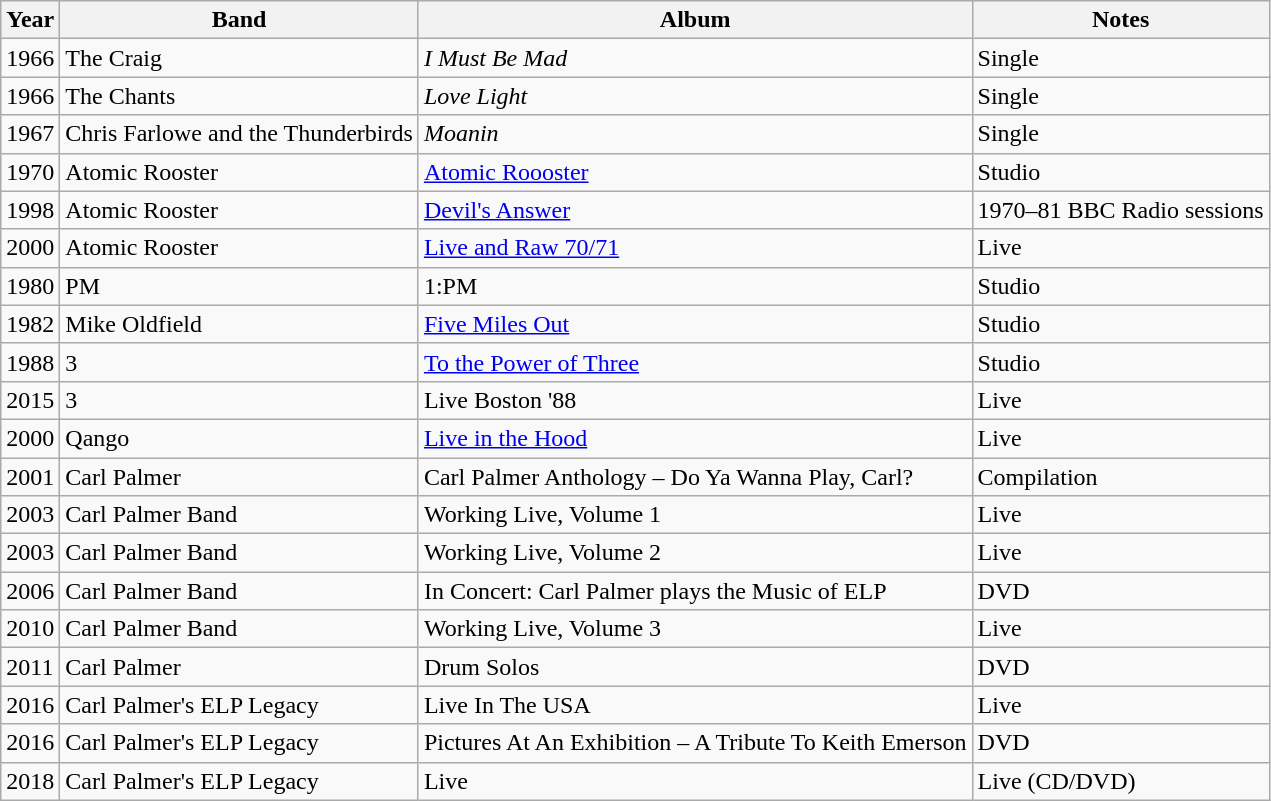<table class="wikitable">
<tr>
<th>Year</th>
<th>Band</th>
<th>Album</th>
<th>Notes</th>
</tr>
<tr>
<td>1966</td>
<td>The Craig</td>
<td><em>I Must Be Mad</em></td>
<td>Single</td>
</tr>
<tr>
<td>1966</td>
<td>The Chants</td>
<td><em>Love Light</em></td>
<td>Single</td>
</tr>
<tr>
<td>1967</td>
<td>Chris Farlowe and the Thunderbirds</td>
<td><em>Moanin<strong></td>
<td>Single</td>
</tr>
<tr>
<td>1970</td>
<td>Atomic Rooster</td>
<td></em><a href='#'>Atomic Roooster</a><em></td>
<td>Studio</td>
</tr>
<tr>
<td>1998</td>
<td>Atomic Rooster</td>
<td></em><a href='#'>Devil's Answer</a><em></td>
<td>1970–81 BBC Radio sessions</td>
</tr>
<tr>
<td>2000</td>
<td>Atomic Rooster</td>
<td></em><a href='#'>Live and Raw 70/71</a><em></td>
<td>Live</td>
</tr>
<tr>
<td>1980</td>
<td>PM</td>
<td></em>1:PM<em></td>
<td>Studio</td>
</tr>
<tr>
<td>1982</td>
<td>Mike Oldfield</td>
<td></em><a href='#'>Five Miles Out</a><em></td>
<td>Studio</td>
</tr>
<tr>
<td>1988</td>
<td>3</td>
<td></em><a href='#'>To the Power of Three</a><em></td>
<td>Studio</td>
</tr>
<tr>
<td>2015</td>
<td>3</td>
<td></em>Live Boston '88<em></td>
<td>Live</td>
</tr>
<tr>
<td>2000</td>
<td>Qango</td>
<td></em><a href='#'>Live in the Hood</a><em></td>
<td>Live</td>
</tr>
<tr>
<td>2001</td>
<td>Carl Palmer</td>
<td></em>Carl Palmer Anthology – Do Ya Wanna Play, Carl?<em></td>
<td>Compilation</td>
</tr>
<tr>
<td>2003</td>
<td>Carl Palmer Band</td>
<td></em>Working Live, Volume 1<em></td>
<td>Live</td>
</tr>
<tr>
<td>2003</td>
<td>Carl Palmer Band</td>
<td></em>Working Live, Volume 2<em></td>
<td>Live</td>
</tr>
<tr>
<td>2006</td>
<td>Carl Palmer Band</td>
<td></em>In Concert: Carl Palmer plays the Music of ELP<em></td>
<td>DVD</td>
</tr>
<tr>
<td>2010</td>
<td>Carl Palmer Band</td>
<td></em>Working Live, Volume 3<em></td>
<td>Live</td>
</tr>
<tr>
<td>2011</td>
<td>Carl Palmer</td>
<td></em>Drum Solos<em></td>
<td>DVD</td>
</tr>
<tr>
<td>2016</td>
<td>Carl Palmer's ELP Legacy</td>
<td>Live In The USA</td>
<td>Live</td>
</tr>
<tr>
<td>2016</td>
<td>Carl Palmer's ELP Legacy</td>
<td>Pictures At An Exhibition – A Tribute To Keith Emerson</td>
<td>DVD</td>
</tr>
<tr>
<td>2018</td>
<td>Carl Palmer's ELP Legacy</td>
<td>Live</td>
<td>Live (CD/DVD)</td>
</tr>
</table>
